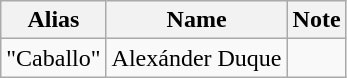<table class="wikitable">
<tr>
<th>Alias</th>
<th>Name</th>
<th>Note</th>
</tr>
<tr>
<td>"Caballo"</td>
<td>Alexánder Duque</td>
<td></td>
</tr>
</table>
